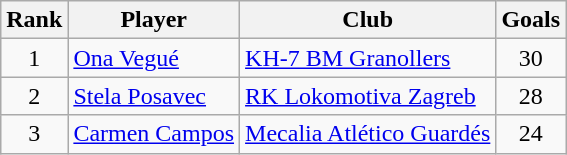<table class="wikitable sortable" style="text-align:center">
<tr>
<th>Rank</th>
<th>Player</th>
<th>Club</th>
<th>Goals</th>
</tr>
<tr>
<td>1</td>
<td align="left"> <a href='#'>Ona Vegué</a></td>
<td align="left"> <a href='#'>KH-7 BM Granollers</a></td>
<td>30</td>
</tr>
<tr>
<td>2</td>
<td align="left"> <a href='#'>Stela Posavec</a></td>
<td align="left"> <a href='#'>RK Lokomotiva Zagreb</a></td>
<td>28</td>
</tr>
<tr>
<td>3</td>
<td align="left"> <a href='#'>Carmen Campos</a></td>
<td align="left"> <a href='#'>Mecalia Atlético Guardés</a></td>
<td>24</td>
</tr>
</table>
